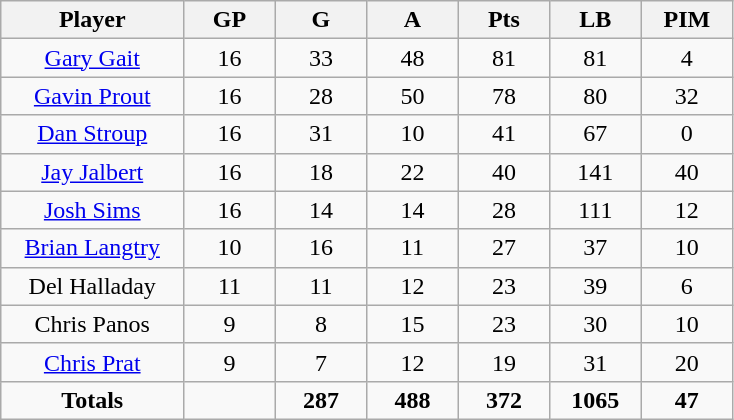<table class="wikitable sortable">
<tr align=center>
<th width="20%">Player</th>
<th width="10%">GP</th>
<th width="10%">G</th>
<th width="10%">A</th>
<th width="10%">Pts</th>
<th width="10%">LB</th>
<th width="10%">PIM</th>
</tr>
<tr align=center>
<td><a href='#'>Gary Gait</a></td>
<td>16</td>
<td>33</td>
<td>48</td>
<td>81</td>
<td>81</td>
<td>4</td>
</tr>
<tr align=center>
<td><a href='#'>Gavin Prout</a></td>
<td>16</td>
<td>28</td>
<td>50</td>
<td>78</td>
<td>80</td>
<td>32</td>
</tr>
<tr align=center>
<td><a href='#'>Dan Stroup</a></td>
<td>16</td>
<td>31</td>
<td>10</td>
<td>41</td>
<td>67</td>
<td>0</td>
</tr>
<tr align=center>
<td><a href='#'>Jay Jalbert</a></td>
<td>16</td>
<td>18</td>
<td>22</td>
<td>40</td>
<td>141</td>
<td>40</td>
</tr>
<tr align=center>
<td><a href='#'>Josh Sims</a></td>
<td>16</td>
<td>14</td>
<td>14</td>
<td>28</td>
<td>111</td>
<td>12</td>
</tr>
<tr align=center>
<td><a href='#'>Brian Langtry</a></td>
<td>10</td>
<td>16</td>
<td>11</td>
<td>27</td>
<td>37</td>
<td>10</td>
</tr>
<tr align=center>
<td>Del Halladay</td>
<td>11</td>
<td>11</td>
<td>12</td>
<td>23</td>
<td>39</td>
<td>6</td>
</tr>
<tr align=center>
<td>Chris Panos</td>
<td>9</td>
<td>8</td>
<td>15</td>
<td>23</td>
<td>30</td>
<td>10</td>
</tr>
<tr align=center>
<td><a href='#'>Chris Prat</a></td>
<td>9</td>
<td>7</td>
<td>12</td>
<td>19</td>
<td>31</td>
<td>20</td>
</tr>
<tr align=center>
<td><strong>Totals</strong></td>
<td></td>
<td><strong>287</strong></td>
<td><strong>488</strong></td>
<td><strong>372</strong></td>
<td><strong>1065</strong></td>
<td><strong>47</strong></td>
</tr>
</table>
